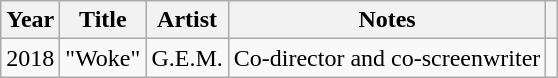<table class="wikitable sortable">
<tr>
<th>Year</th>
<th>Title</th>
<th>Artist</th>
<th>Notes</th>
<th class="unsortable"></th>
</tr>
<tr>
<td>2018</td>
<td>"Woke"</td>
<td>G.E.M.</td>
<td>Co-director and co-screenwriter</td>
<td></td>
</tr>
</table>
